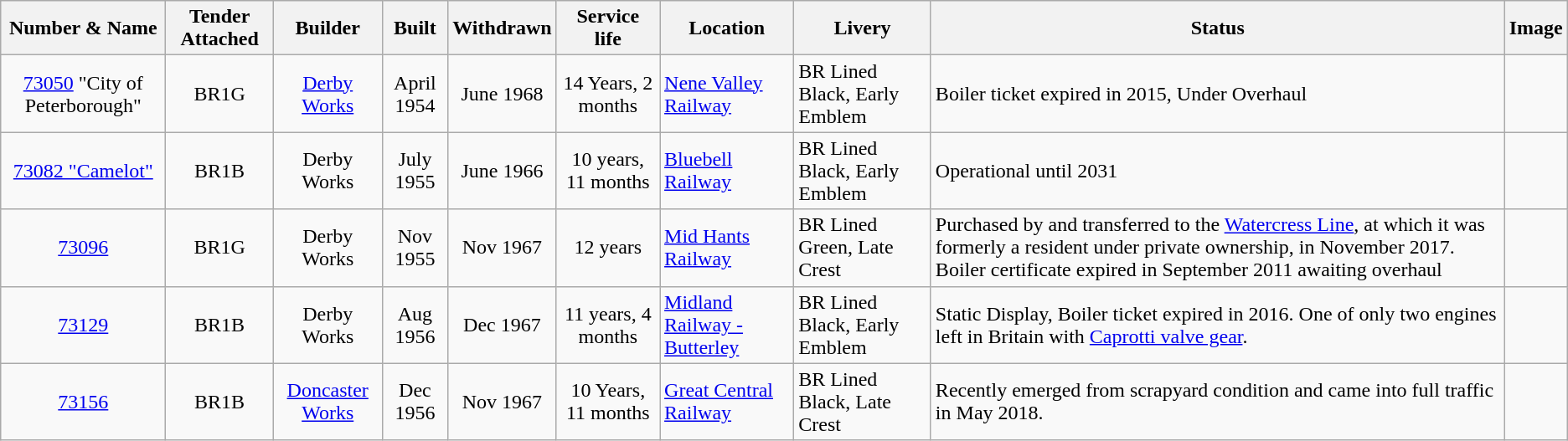<table class="wikitable sortable">
<tr>
<th align=left>Number & Name</th>
<th align=left>Tender Attached</th>
<th align=left>Builder</th>
<th align=left>Built</th>
<th align=left>Withdrawn</th>
<th align=left>Service life</th>
<th align=left>Location</th>
<th align=left>Livery</th>
<th align=left>Status</th>
<th align=left>Image</th>
</tr>
<tr>
<td align=center><a href='#'>73050</a> "City of Peterborough"</td>
<td align=center>BR1G</td>
<td align=center><a href='#'>Derby Works</a></td>
<td align=center>April 1954</td>
<td align=center>June 1968</td>
<td align=center>14 Years, 2 months</td>
<td align=left><a href='#'>Nene Valley Railway</a></td>
<td align=left>BR Lined Black, Early Emblem</td>
<td align=left>Boiler ticket expired in 2015, Under Overhaul</td>
<td></td>
</tr>
<tr>
<td align=center><a href='#'>73082 "Camelot"</a></td>
<td align=center>BR1B</td>
<td align=center>Derby Works</td>
<td align=center>July 1955</td>
<td align=center>June 1966</td>
<td align=center>10 years, 11 months</td>
<td align=left><a href='#'>Bluebell Railway</a></td>
<td align=left>BR Lined Black, Early Emblem</td>
<td align=left>Operational until 2031</td>
<td></td>
</tr>
<tr>
<td align=center><a href='#'>73096</a></td>
<td align=center>BR1G</td>
<td align=center>Derby Works</td>
<td align=center>Nov 1955</td>
<td align=center>Nov 1967</td>
<td align=center>12 years</td>
<td align=left><a href='#'>Mid Hants Railway</a></td>
<td align=left>BR Lined Green, Late Crest</td>
<td align=left>Purchased by and transferred to the <a href='#'>Watercress Line</a>, at which it was formerly a resident under private ownership, in November 2017. Boiler certificate expired in September 2011 awaiting overhaul</td>
<td></td>
</tr>
<tr>
<td align=center><a href='#'>73129</a></td>
<td align=center>BR1B</td>
<td align=center>Derby Works</td>
<td align=center>Aug 1956</td>
<td align=center>Dec 1967</td>
<td align=center>11 years, 4 months</td>
<td align=left><a href='#'>Midland Railway - Butterley</a></td>
<td align=left>BR Lined Black, Early Emblem</td>
<td align=left>Static Display, Boiler ticket expired in 2016. One of only two engines left in Britain with <a href='#'>Caprotti valve gear</a>.</td>
<td></td>
</tr>
<tr>
<td align=center><a href='#'>73156</a></td>
<td align=center>BR1B</td>
<td align=center><a href='#'>Doncaster Works</a></td>
<td align=center>Dec 1956</td>
<td align=center>Nov 1967</td>
<td align=center>10 Years, 11 months</td>
<td align=left><a href='#'>Great Central Railway</a></td>
<td align=left>BR Lined Black, Late Crest</td>
<td align=left>Recently emerged from scrapyard condition and came into full traffic in May 2018.</td>
<td></td>
</tr>
</table>
